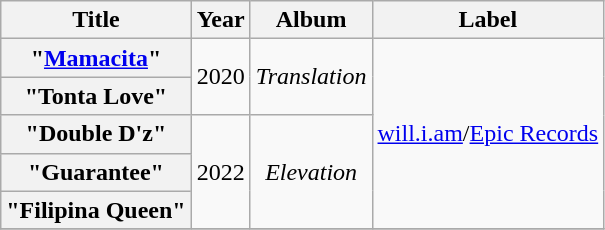<table class="wikitable plainrowheaders" style="text-align:center;" border="1">
<tr>
<th scope="col" rowspan="1">Title</th>
<th scope="col" rowspan="1">Year</th>
<th scope="col" rowspan="1">Album</th>
<th scope="col">Label</th>
</tr>
<tr>
<th scope="row">"<a href='#'>Mamacita</a>"<br></th>
<td rowspan=2>2020</td>
<td rowspan=2><em>Translation</em></td>
<td rowspan=5><a href='#'>will.i.am</a>/<a href='#'>Epic Records</a></td>
</tr>
<tr>
<th scope="row">"Tonta Love"<br></th>
</tr>
<tr>
<th scope="row">"Double D'z"<br></th>
<td rowspan=3>2022</td>
<td rowspan=3><em>Elevation</em></td>
</tr>
<tr>
<th scope="row">"Guarantee"<br></th>
</tr>
<tr>
<th scope="row">"Filipina Queen"<br></th>
</tr>
<tr>
</tr>
</table>
